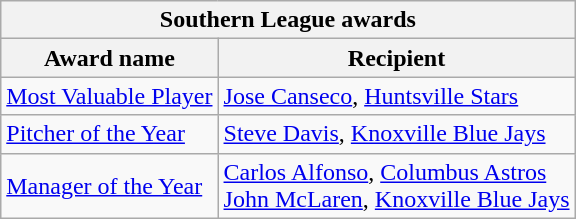<table class="wikitable">
<tr>
<th colspan="2">Southern League awards</th>
</tr>
<tr>
<th>Award name</th>
<th>Recipient</th>
</tr>
<tr>
<td><a href='#'>Most Valuable Player</a></td>
<td><a href='#'>Jose Canseco</a>, <a href='#'>Huntsville Stars</a></td>
</tr>
<tr>
<td><a href='#'>Pitcher of the Year</a></td>
<td><a href='#'>Steve Davis</a>, <a href='#'>Knoxville Blue Jays</a></td>
</tr>
<tr>
<td><a href='#'>Manager of the Year</a></td>
<td><a href='#'>Carlos Alfonso</a>, <a href='#'>Columbus Astros</a> <br> <a href='#'>John McLaren</a>, <a href='#'>Knoxville Blue Jays</a></td>
</tr>
</table>
